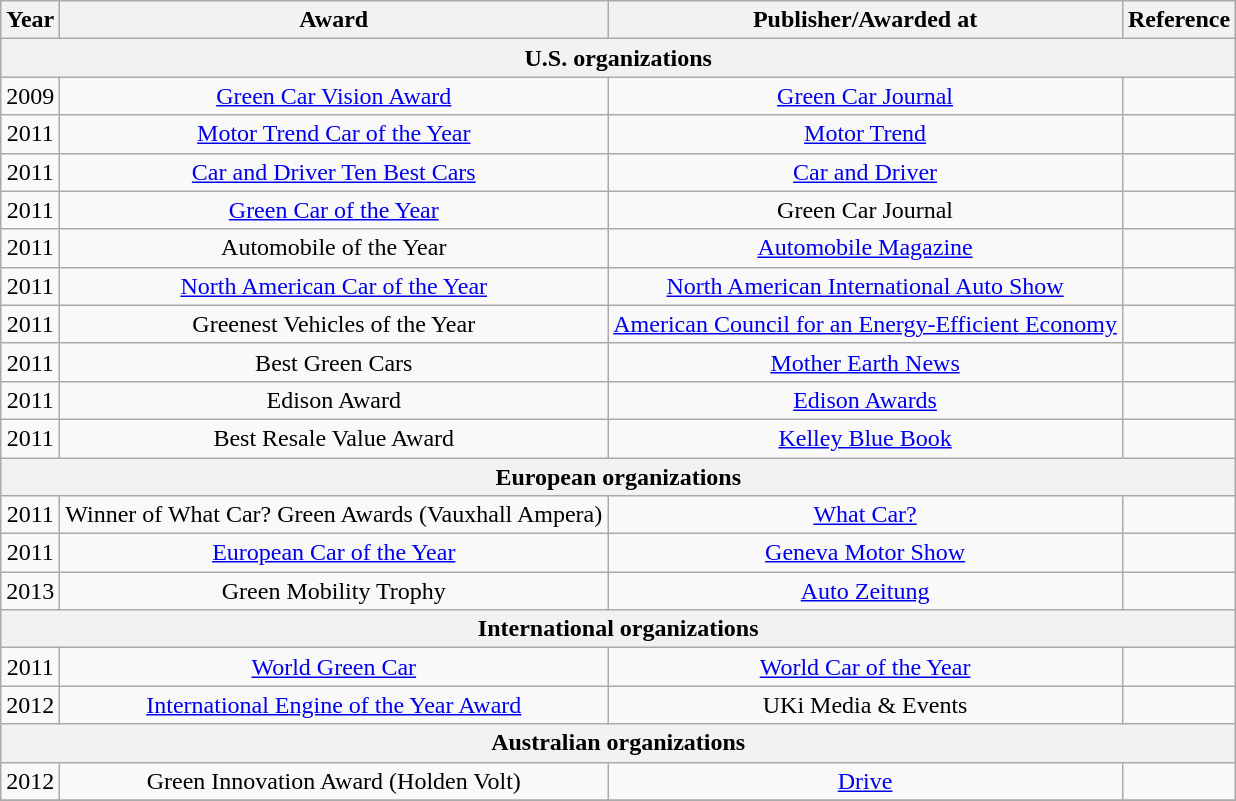<table class="wikitable" style="text-align: center;">
<tr>
<th>Year</th>
<th>Award</th>
<th>Publisher/Awarded at</th>
<th>Reference</th>
</tr>
<tr>
<th colspan=4>U.S. organizations</th>
</tr>
<tr>
<td>2009</td>
<td><a href='#'>Green Car Vision Award</a></td>
<td><a href='#'>Green Car Journal</a></td>
<td></td>
</tr>
<tr>
<td>2011</td>
<td><a href='#'>Motor Trend Car of the Year</a></td>
<td><a href='#'>Motor Trend</a></td>
<td></td>
</tr>
<tr>
<td>2011</td>
<td><a href='#'>Car and Driver Ten Best Cars</a></td>
<td><a href='#'>Car and Driver</a></td>
<td></td>
</tr>
<tr>
<td>2011</td>
<td><a href='#'>Green Car of the Year</a></td>
<td>Green Car Journal</td>
<td></td>
</tr>
<tr>
<td>2011</td>
<td>Automobile of the Year</td>
<td><a href='#'>Automobile Magazine</a></td>
<td></td>
</tr>
<tr>
<td>2011</td>
<td><a href='#'>North American Car of the Year</a></td>
<td><a href='#'>North American International Auto Show</a></td>
<td></td>
</tr>
<tr>
<td>2011</td>
<td>Greenest Vehicles of the Year</td>
<td><a href='#'>American Council for an Energy-Efficient Economy</a></td>
<td></td>
</tr>
<tr>
<td>2011</td>
<td>Best Green Cars</td>
<td><a href='#'>Mother Earth News</a></td>
<td></td>
</tr>
<tr>
<td>2011</td>
<td>Edison Award</td>
<td><a href='#'>Edison Awards</a></td>
<td></td>
</tr>
<tr>
<td>2011</td>
<td>Best Resale Value Award </td>
<td><a href='#'>Kelley Blue Book</a></td>
<td></td>
</tr>
<tr>
<th colspan=4>European organizations</th>
</tr>
<tr>
<td>2011</td>
<td>Winner of What Car? Green Awards (Vauxhall Ampera)</td>
<td><a href='#'>What Car?</a></td>
<td></td>
</tr>
<tr>
<td>2011</td>
<td><a href='#'>European Car of the Year</a></td>
<td><a href='#'>Geneva Motor Show</a></td>
<td></td>
</tr>
<tr>
<td>2013</td>
<td>Green Mobility Trophy</td>
<td><a href='#'>Auto Zeitung</a></td>
<td></td>
</tr>
<tr>
<th colspan=4>International organizations</th>
</tr>
<tr>
<td>2011</td>
<td><a href='#'>World Green Car</a></td>
<td><a href='#'>World Car of the Year</a></td>
<td></td>
</tr>
<tr>
<td>2012</td>
<td><a href='#'>International Engine of the Year Award</a> </td>
<td>UKi Media & Events</td>
<td></td>
</tr>
<tr>
<th colspan=4>Australian organizations</th>
</tr>
<tr>
<td>2012</td>
<td>Green Innovation Award (Holden Volt)</td>
<td><a href='#'>Drive</a></td>
<td></td>
</tr>
<tr>
</tr>
</table>
